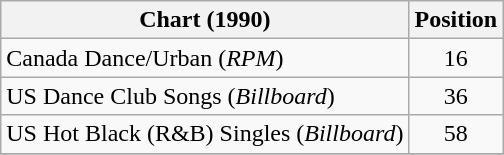<table class="wikitable sortable">
<tr>
<th>Chart (1990)</th>
<th>Position</th>
</tr>
<tr>
<td align="left">Canada Dance/Urban (<em>RPM</em>)</td>
<td align="center">16</td>
</tr>
<tr>
<td align="left">US Dance Club Songs (<em>Billboard</em>)</td>
<td align="center">36</td>
</tr>
<tr>
<td align="left">US Hot Black (R&B) Singles (<em>Billboard</em>)</td>
<td align="center">58</td>
</tr>
<tr>
</tr>
</table>
